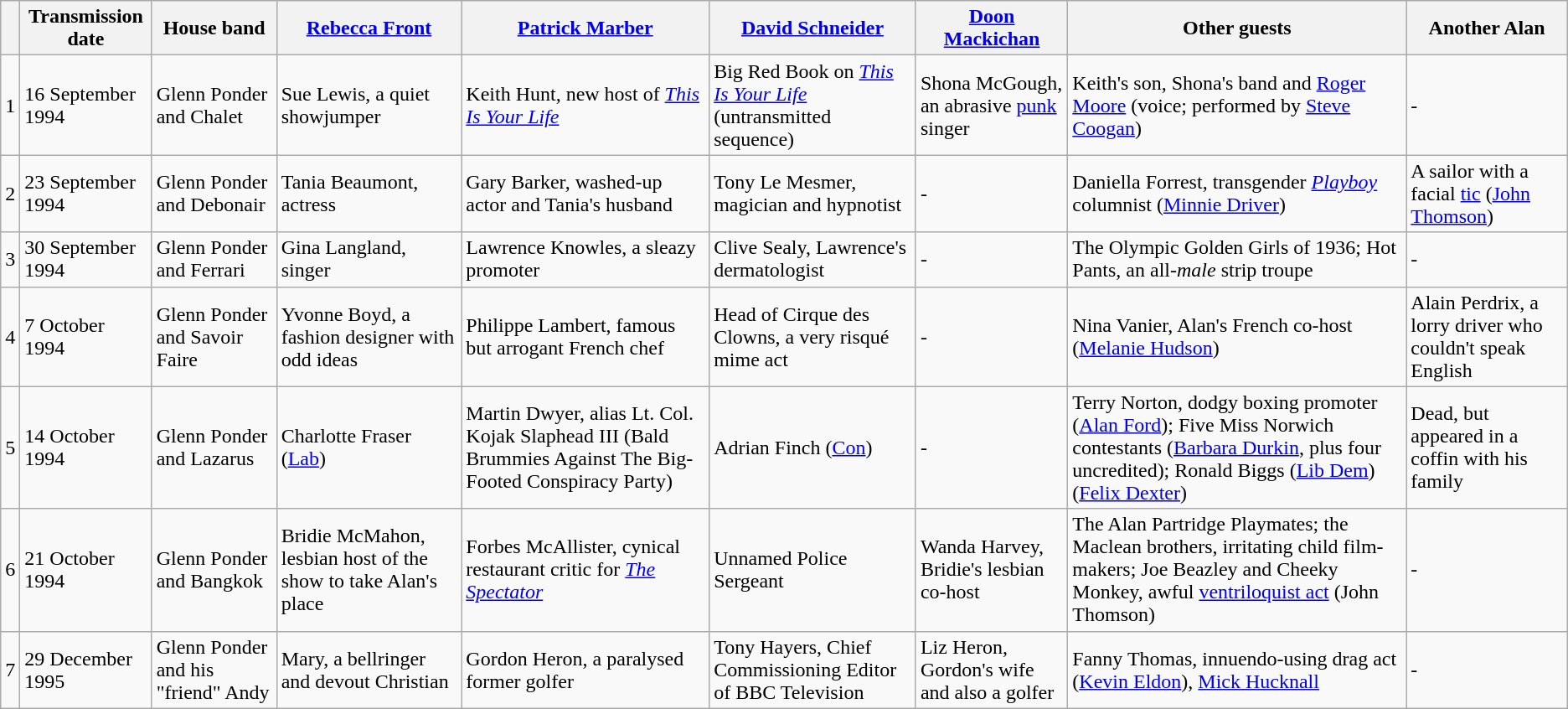<table class="wikitable">
<tr>
<th></th>
<th>Transmission date</th>
<th>House band</th>
<th><a href='#'>Rebecca Front</a></th>
<th><a href='#'>Patrick Marber</a></th>
<th><a href='#'>David Schneider</a></th>
<th><a href='#'>Doon Mackichan</a></th>
<th>Other guests</th>
<th>Another Alan</th>
</tr>
<tr>
<td>1</td>
<td>16 September 1994</td>
<td>Glenn Ponder and Chalet</td>
<td>Sue Lewis, a quiet showjumper</td>
<td>Keith Hunt, new host of <em><a href='#'>This Is Your Life</a></em></td>
<td>Big Red Book on <em><a href='#'>This Is Your Life</a></em> (untransmitted sequence)</td>
<td>Shona McGough, an abrasive <a href='#'>punk</a> singer</td>
<td>Keith's son, Shona's band and <a href='#'>Roger Moore</a> (voice; performed by <a href='#'>Steve Coogan</a>)</td>
<td>-</td>
</tr>
<tr>
<td>2</td>
<td>23 September 1994</td>
<td>Glenn Ponder and Debonair</td>
<td>Tania Beaumont, actress</td>
<td>Gary Barker, washed-up actor and Tania's husband</td>
<td>Tony Le Mesmer, magician and hypnotist</td>
<td>-</td>
<td>Daniella Forrest, transgender <em><a href='#'>Playboy</a></em> columnist (<a href='#'>Minnie Driver</a>)</td>
<td>A sailor with a facial <a href='#'>tic</a> (<a href='#'>John Thomson</a>)</td>
</tr>
<tr>
<td>3</td>
<td>30 September 1994</td>
<td>Glenn Ponder and Ferrari</td>
<td>Gina Langland, singer</td>
<td>Lawrence Knowles, a sleazy promoter</td>
<td>Clive Sealy, Lawrence's dermatologist</td>
<td>-</td>
<td>The Olympic Golden Girls of 1936; Hot Pants, an all-<em>male</em> strip troupe</td>
<td>-</td>
</tr>
<tr>
<td>4</td>
<td>7 October 1994</td>
<td>Glenn Ponder and Savoir Faire</td>
<td>Yvonne Boyd, a fashion designer with odd ideas</td>
<td>Philippe Lambert, famous but arrogant French chef</td>
<td>Head of Cirque des Clowns, a very risqué mime act</td>
<td>-</td>
<td>Nina Vanier, Alan's French co-host (<a href='#'>Melanie Hudson</a>)</td>
<td>Alain Perdrix, a lorry driver who couldn't speak English</td>
</tr>
<tr>
<td>5</td>
<td>14 October 1994</td>
<td>Glenn Ponder and Lazarus</td>
<td>Charlotte Fraser (<a href='#'>Lab</a>)</td>
<td>Martin Dwyer, alias Lt. Col. Kojak Slaphead III (Bald Brummies Against The Big-Footed Conspiracy Party)</td>
<td>Adrian Finch (<a href='#'>Con</a>)</td>
<td>-</td>
<td>Terry Norton, dodgy boxing promoter (<a href='#'>Alan Ford</a>); Five Miss Norwich contestants (<a href='#'>Barbara Durkin</a>, plus four uncredited); Ronald Biggs (<a href='#'>Lib Dem</a>) (<a href='#'>Felix Dexter</a>)</td>
<td>Dead, but appeared in a coffin with his family</td>
</tr>
<tr>
<td>6</td>
<td>21 October 1994</td>
<td>Glenn Ponder and Bangkok</td>
<td>Bridie McMahon, lesbian host of the show to take Alan's place</td>
<td>Forbes McAllister, cynical restaurant critic for <em><a href='#'>The Spectator</a></em></td>
<td>Unnamed Police Sergeant</td>
<td>Wanda Harvey, Bridie's lesbian co-host</td>
<td>The Alan Partridge Playmates; the Maclean brothers, irritating child film-makers; Joe Beazley and Cheeky Monkey, awful <a href='#'>ventriloquist act</a> (John Thomson)</td>
<td>-</td>
</tr>
<tr>
<td>7</td>
<td>29 December 1995</td>
<td>Glenn Ponder and his "friend" Andy</td>
<td>Mary, a bellringer and devout Christian</td>
<td>Gordon Heron, a paralysed former golfer</td>
<td>Tony Hayers, Chief Commissioning Editor of BBC Television</td>
<td>Liz Heron, Gordon's wife and also a golfer</td>
<td>Fanny Thomas, innuendo-using drag act (<a href='#'>Kevin Eldon</a>), <a href='#'>Mick Hucknall</a></td>
<td>-</td>
</tr>
</table>
